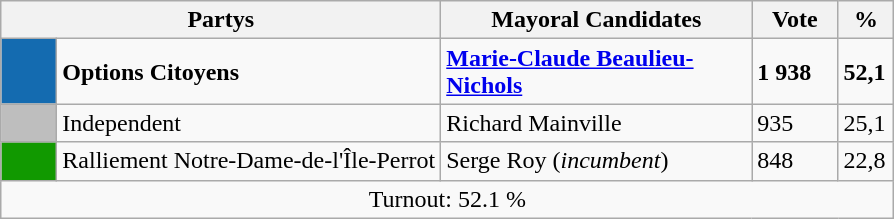<table border="1" cellpadding="3" cellspacing="0" class="wikitable">
<tr>
<th bgcolor="#DDDDFF" width="230px" colspan="2">Partys</th>
<th bgcolor="#DDDDFF" width="200px">Mayoral Candidates</th>
<th bgcolor="#DDDDFF" width="50px">Vote</th>
<th bgcolor="#DDDDFF" width="30px">%</th>
</tr>
<tr>
<td bgcolor=#146BB0> </td>
<td><strong>Options Citoyens</strong></td>
<td><strong><a href='#'>Marie-Claude Beaulieu-Nichols</a></strong></td>
<td><strong>1 938</strong></td>
<td><strong>52,1</strong></td>
</tr>
<tr>
<td bgcolor=#BEBEBE  width="30px"> </td>
<td>Independent</td>
<td>Richard Mainville</td>
<td>935</td>
<td>25,1</td>
</tr>
<tr>
<td bgcolor=#119900  width="30px"> </td>
<td>Ralliement Notre-Dame-de-l'Île-Perrot</td>
<td>Serge Roy (<em>incumbent</em>)</td>
<td>848</td>
<td>22,8</td>
</tr>
<tr>
<td colspan="5" align="center">Turnout: 52.1 %</td>
</tr>
</table>
